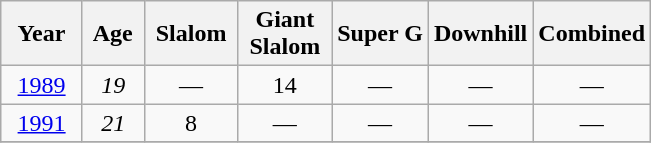<table class=wikitable style="text-align:center">
<tr>
<th>  Year  </th>
<th> Age </th>
<th> Slalom </th>
<th> Giant <br> Slalom </th>
<th>Super G</th>
<th>Downhill</th>
<th>Combined</th>
</tr>
<tr>
<td><a href='#'>1989</a></td>
<td><em>19</em></td>
<td>—</td>
<td>14</td>
<td>—</td>
<td>—</td>
<td>—</td>
</tr>
<tr>
<td><a href='#'>1991</a></td>
<td><em>21</em></td>
<td>8</td>
<td>—</td>
<td>—</td>
<td>—</td>
<td>—</td>
</tr>
<tr>
</tr>
</table>
